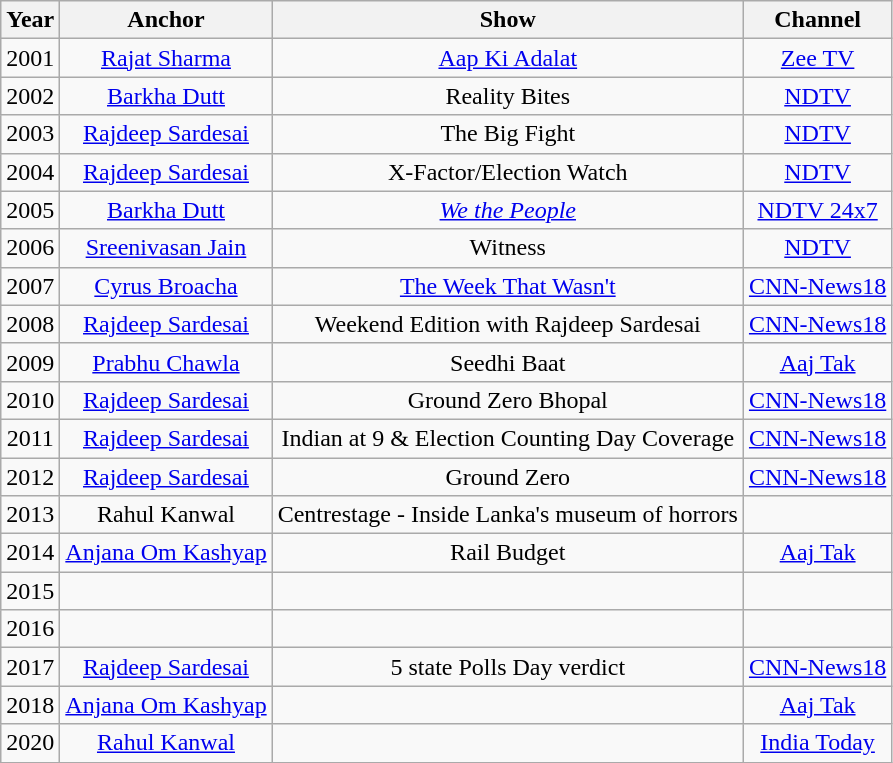<table class="wikitable sortable" style="text-align:center;">
<tr>
<th>Year</th>
<th>Anchor</th>
<th>Show</th>
<th>Channel</th>
</tr>
<tr>
<td>2001</td>
<td><a href='#'>Rajat Sharma</a></td>
<td><a href='#'>Aap Ki Adalat</a></td>
<td><a href='#'>Zee TV</a></td>
</tr>
<tr>
<td>2002</td>
<td><a href='#'>Barkha Dutt</a></td>
<td>Reality Bites</td>
<td><a href='#'>NDTV</a></td>
</tr>
<tr>
<td>2003</td>
<td><a href='#'>Rajdeep Sardesai</a></td>
<td>The Big Fight</td>
<td><a href='#'>NDTV</a></td>
</tr>
<tr>
<td>2004</td>
<td><a href='#'>Rajdeep Sardesai</a></td>
<td>X-Factor/Election Watch</td>
<td><a href='#'>NDTV</a></td>
</tr>
<tr>
<td>2005</td>
<td><a href='#'>Barkha Dutt</a></td>
<td><a href='#'><em>We the People</em></a></td>
<td><a href='#'>NDTV 24x7</a></td>
</tr>
<tr>
<td>2006</td>
<td><a href='#'>Sreenivasan Jain</a></td>
<td>Witness</td>
<td><a href='#'>NDTV</a></td>
</tr>
<tr>
<td>2007</td>
<td><a href='#'>Cyrus Broacha</a></td>
<td><a href='#'>The Week That Wasn't</a></td>
<td><a href='#'>CNN-News18</a></td>
</tr>
<tr>
<td>2008</td>
<td><a href='#'>Rajdeep Sardesai</a></td>
<td>Weekend Edition with Rajdeep Sardesai</td>
<td><a href='#'>CNN-News18</a></td>
</tr>
<tr>
<td>2009</td>
<td><a href='#'>Prabhu Chawla</a></td>
<td>Seedhi Baat</td>
<td><a href='#'>Aaj Tak</a></td>
</tr>
<tr>
<td>2010</td>
<td><a href='#'>Rajdeep Sardesai</a></td>
<td>Ground Zero Bhopal</td>
<td><a href='#'>CNN-News18</a></td>
</tr>
<tr>
<td>2011</td>
<td><a href='#'>Rajdeep Sardesai</a></td>
<td>Indian at 9 & Election Counting Day Coverage</td>
<td><a href='#'>CNN-News18</a></td>
</tr>
<tr>
<td>2012</td>
<td><a href='#'>Rajdeep Sardesai</a></td>
<td>Ground Zero</td>
<td><a href='#'>CNN-News18</a></td>
</tr>
<tr>
<td>2013</td>
<td>Rahul Kanwal</td>
<td>Centrestage - Inside Lanka's museum of horrors</td>
<td></td>
</tr>
<tr>
<td>2014</td>
<td><a href='#'>Anjana Om Kashyap</a></td>
<td>Rail Budget</td>
<td><a href='#'>Aaj Tak</a></td>
</tr>
<tr>
<td>2015</td>
<td></td>
<td></td>
<td></td>
</tr>
<tr>
<td>2016</td>
<td></td>
<td></td>
<td></td>
</tr>
<tr>
<td>2017</td>
<td><a href='#'>Rajdeep Sardesai</a></td>
<td>5 state Polls Day verdict</td>
<td><a href='#'>CNN-News18</a></td>
</tr>
<tr>
<td>2018</td>
<td><a href='#'>Anjana Om Kashyap</a></td>
<td></td>
<td><a href='#'>Aaj Tak</a></td>
</tr>
<tr>
<td>2020</td>
<td><a href='#'>Rahul Kanwal</a></td>
<td></td>
<td><a href='#'>India Today</a></td>
</tr>
</table>
